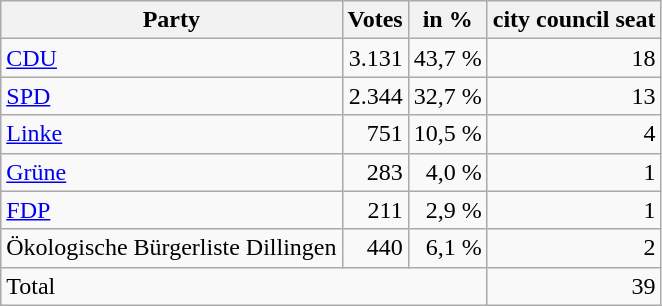<table class="wikitable sortable">
<tr class="hintergrundfarbe5">
<th>Party</th>
<th>Votes</th>
<th>in %</th>
<th>city council seat</th>
</tr>
<tr>
<td><a href='#'>CDU</a></td>
<td style="text-align:right">3.131</td>
<td style="text-align:right">43,7 %</td>
<td style="text-align:right">18</td>
</tr>
<tr>
<td><a href='#'>SPD</a></td>
<td style="text-align:right">2.344</td>
<td style="text-align:right">32,7 %</td>
<td style="text-align:right">13</td>
</tr>
<tr>
<td><a href='#'>Linke</a></td>
<td style="text-align:right">751</td>
<td style="text-align:right">10,5 %</td>
<td style="text-align:right">4</td>
</tr>
<tr>
<td><a href='#'>Grüne</a></td>
<td style="text-align:right">283</td>
<td style="text-align:right">4,0 %</td>
<td style="text-align:right">1</td>
</tr>
<tr>
<td><a href='#'>FDP</a></td>
<td style="text-align:right">211</td>
<td style="text-align:right">2,9 %</td>
<td style="text-align:right">1</td>
</tr>
<tr>
<td>Ökologische Bürgerliste Dillingen</td>
<td style="text-align:right">440</td>
<td style="text-align:right">6,1 %</td>
<td style="text-align:right">2</td>
</tr>
<tr>
<td colspan="3">Total</td>
<td align=right>39</td>
</tr>
</table>
